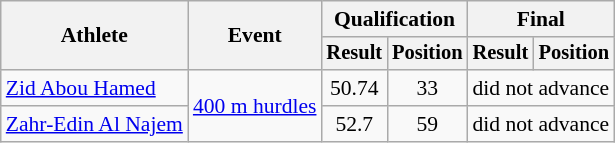<table class=wikitable style="font-size:90%">
<tr>
<th rowspan="2">Athlete</th>
<th rowspan="2">Event</th>
<th colspan="2">Qualification</th>
<th colspan="2">Final</th>
</tr>
<tr style="font-size:95%">
<th>Result</th>
<th>Position</th>
<th>Result</th>
<th>Position</th>
</tr>
<tr align=center>
<td align=left><a href='#'>Zid Abou Hamed</a></td>
<td align=left rowspan=2><a href='#'>400 m hurdles</a></td>
<td>50.74</td>
<td>33</td>
<td colspan=2>did not advance</td>
</tr>
<tr align=center>
<td align=left><a href='#'>Zahr-Edin Al Najem</a></td>
<td>52.7</td>
<td>59</td>
<td colspan=2>did not advance</td>
</tr>
</table>
